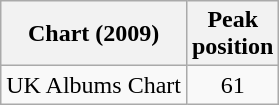<table class="wikitable">
<tr>
<th align="left">Chart (2009)</th>
<th align="left">Peak<br> position</th>
</tr>
<tr>
<td align="left">UK Albums Chart</td>
<td align="center">61</td>
</tr>
</table>
